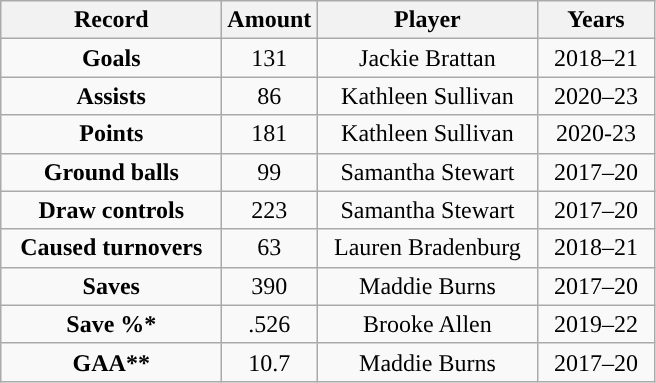<table class="wikitable">
<tr>
<th style="width:140px; ">Record</th>
<th style="width:35px; ">Amount</th>
<th style="width:140px; ">Player</th>
<th style="width:70px; ">Years</th>
</tr>
<tr style="text-align:center;">
<td><strong>Goals</strong></td>
<td>131</td>
<td>Jackie Brattan</td>
<td>2018–21</td>
</tr>
<tr style="text-align:center;">
<td><strong>Assists</strong></td>
<td>86</td>
<td>Kathleen Sullivan</td>
<td>2020–23</td>
</tr>
<tr style="text-align:center;">
<td><strong>Points</strong></td>
<td>181</td>
<td>Kathleen Sullivan</td>
<td>2020-23</td>
</tr>
<tr style="text-align:center;">
<td><strong>Ground balls</strong></td>
<td>99</td>
<td>Samantha Stewart</td>
<td>2017–20</td>
</tr>
<tr style="text-align:center;">
<td><strong>Draw controls</strong></td>
<td>223</td>
<td>Samantha Stewart</td>
<td>2017–20</td>
</tr>
<tr style="text-align:center;">
<td><strong>Caused turnovers</strong></td>
<td>63</td>
<td>Lauren Bradenburg</td>
<td>2018–21</td>
</tr>
<tr style="text-align:center;">
<td><strong>Saves</strong></td>
<td>390</td>
<td>Maddie Burns</td>
<td>2017–20</td>
</tr>
<tr style="text-align:center;">
<td><strong>Save %*</strong></td>
<td>.526</td>
<td>Brooke Allen</td>
<td>2019–22</td>
</tr>
<tr style="text-align:center;">
<td><strong>GAA**</strong></td>
<td>10.7</td>
<td>Maddie Burns</td>
<td>2017–20</td>
</tr>
</table>
